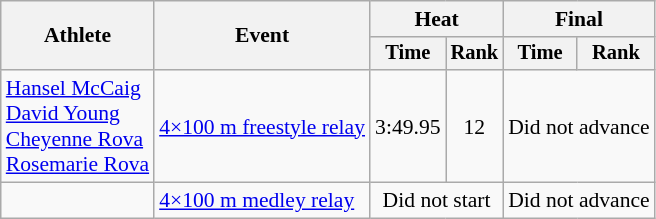<table class=wikitable style="font-size:90%; text-align:center">
<tr>
<th rowspan=2>Athlete</th>
<th rowspan=2>Event</th>
<th colspan=2>Heat</th>
<th colspan=2>Final</th>
</tr>
<tr style=font-size:95%>
<th>Time</th>
<th>Rank</th>
<th>Time</th>
<th>Rank</th>
</tr>
<tr>
<td align=left><a href='#'>Hansel McCaig</a><br><a href='#'>David Young</a><br><a href='#'>Cheyenne Rova</a><br><a href='#'>Rosemarie Rova</a></td>
<td align=left><a href='#'>4×100 m freestyle relay</a></td>
<td>3:49.95</td>
<td>12</td>
<td colspan=2>Did not advance</td>
</tr>
<tr>
<td align=left></td>
<td align=left><a href='#'>4×100 m medley relay</a></td>
<td colspan=2>Did not start</td>
<td colspan=2>Did not advance</td>
</tr>
</table>
